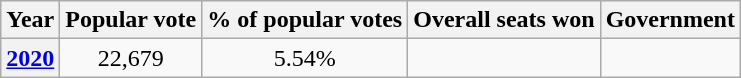<table class="wikitable" style="text-align:center">
<tr>
<th>Year</th>
<th>Popular vote</th>
<th>% of popular votes</th>
<th>Overall seats won</th>
<th>Government</th>
</tr>
<tr>
<th><a href='#'>2020</a></th>
<td>22,679</td>
<td>5.54%</td>
<td></td>
<td></td>
</tr>
</table>
